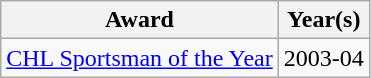<table class="wikitable">
<tr>
<th>Award</th>
<th>Year(s)</th>
</tr>
<tr>
<td><a href='#'>CHL Sportsman of the Year</a></td>
<td>2003-04</td>
</tr>
</table>
